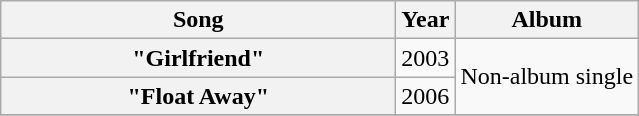<table class="wikitable plainrowheaders" style="text-align:center;" border="1">
<tr>
<th scope="col" style="width:16em;">Song</th>
<th scope="col">Year</th>
<th scope="col">Album</th>
</tr>
<tr>
<th scope="row">"Girlfriend"</th>
<td>2003</td>
<td rowspan="2">Non-album single</td>
</tr>
<tr>
<th scope="row">"Float Away"</th>
<td>2006</td>
</tr>
<tr>
</tr>
</table>
